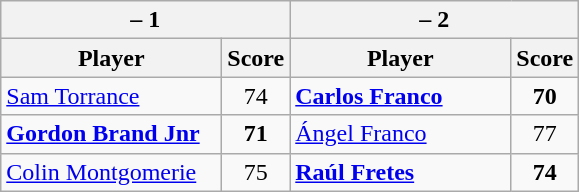<table class=wikitable>
<tr>
<th colspan=2> – 1</th>
<th colspan=2> – 2</th>
</tr>
<tr>
<th width=140>Player</th>
<th>Score</th>
<th width=140>Player</th>
<th>Score</th>
</tr>
<tr>
<td><a href='#'>Sam Torrance</a></td>
<td align=center>74</td>
<td><strong><a href='#'>Carlos Franco</a></strong></td>
<td align=center><strong>70</strong></td>
</tr>
<tr>
<td><strong><a href='#'>Gordon Brand Jnr</a></strong></td>
<td align=center><strong>71</strong></td>
<td><a href='#'>Ángel Franco</a></td>
<td align=center>77</td>
</tr>
<tr>
<td><a href='#'>Colin Montgomerie</a></td>
<td align=center>75</td>
<td><strong><a href='#'>Raúl Fretes</a></strong></td>
<td align=center><strong>74</strong></td>
</tr>
</table>
